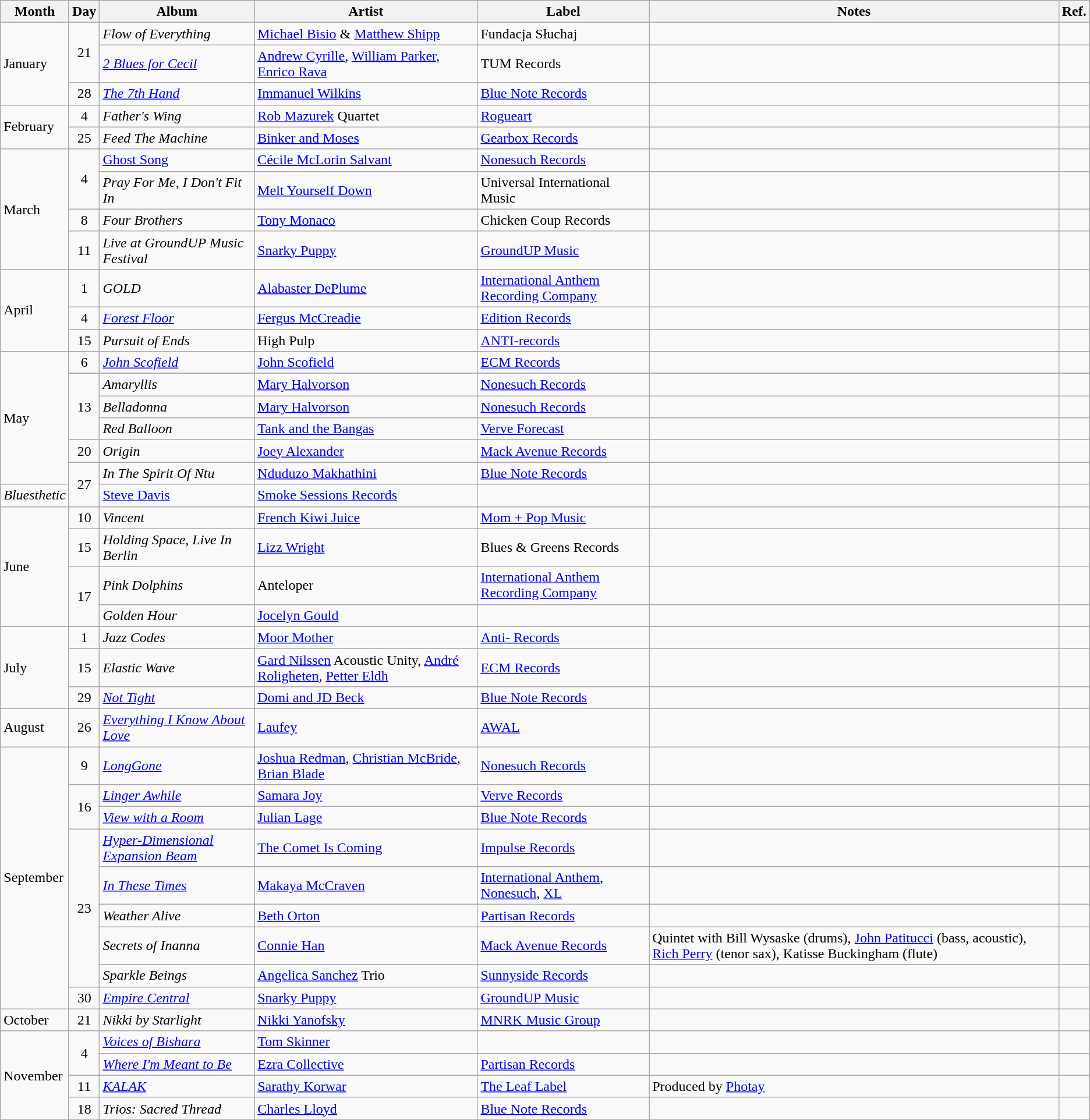<table class="wikitable">
<tr>
<th>Month</th>
<th>Day</th>
<th>Album</th>
<th>Artist</th>
<th>Label</th>
<th>Notes</th>
<th>Ref.</th>
</tr>
<tr>
<td rowspan="3">January</td>
<td rowspan="2" style="text-align:center;">21</td>
<td><em>Flow of Everything</em></td>
<td><a href='#'>Michael Bisio</a> & <a href='#'>Matthew Shipp</a></td>
<td>Fundacja Słuchaj</td>
<td></td>
<td></td>
</tr>
<tr>
<td><em><a href='#'>2 Blues for Cecil</a></em></td>
<td><a href='#'>Andrew Cyrille</a>, <a href='#'>William Parker</a>, <a href='#'>Enrico Rava</a></td>
<td>TUM Records</td>
<td></td>
<td></td>
</tr>
<tr>
<td rowspan="1" style="text-align:center;">28</td>
<td><em><a href='#'>The 7th Hand</a></em></td>
<td><a href='#'>Immanuel Wilkins</a></td>
<td><a href='#'>Blue Note Records</a></td>
<td></td>
<td></td>
</tr>
<tr>
<td rowspan="2">February</td>
<td rowspan="1" style="text-align:center;">4</td>
<td><em>Father's Wing</em></td>
<td><a href='#'>Rob Mazurek</a> Quartet</td>
<td><a href='#'>Rogueart</a></td>
<td></td>
<td></td>
</tr>
<tr>
<td rowspan="1" style="text-align:center;">25</td>
<td><em>Feed The Machine</em></td>
<td><a href='#'>Binker and Moses</a></td>
<td><a href='#'>Gearbox Records</a></td>
<td></td>
<td></td>
</tr>
<tr>
<td rowspan="4">March</td>
<td rowspan="2" style="text-align:center;">4</td>
<td><a href='#'>Ghost Song</a></td>
<td><a href='#'>Cécile McLorin Salvant</a></td>
<td><a href='#'>Nonesuch Records</a></td>
<td></td>
<td></td>
</tr>
<tr>
<td><em>Pray For Me, I Don't Fit In</em></td>
<td><a href='#'>Melt Yourself Down</a></td>
<td>Universal International Music</td>
<td></td>
<td></td>
</tr>
<tr>
<td rowspan="1" style="text-align:center;">8</td>
<td><em>Four Brothers</em></td>
<td><a href='#'>Tony Monaco</a></td>
<td>Chicken Coup Records</td>
<td></td>
<td style="text-align:center;"></td>
</tr>
<tr>
<td rowspan="1" style="text-align:center;">11</td>
<td><em>Live at GroundUP Music Festival</em></td>
<td><a href='#'>Snarky Puppy</a></td>
<td><a href='#'>GroundUP Music</a></td>
<td></td>
<td></td>
</tr>
<tr>
<td rowspan="3">April</td>
<td style="text-align:center;">1</td>
<td><em>GOLD</em></td>
<td><a href='#'>Alabaster DePlume</a></td>
<td><a href='#'>International Anthem Recording Company</a></td>
<td></td>
<td></td>
</tr>
<tr>
<td style="text-align:center;">4</td>
<td><em><a href='#'>Forest Floor</a></em></td>
<td><a href='#'>Fergus McCreadie</a></td>
<td><a href='#'>Edition Records</a></td>
<td></td>
<td></td>
</tr>
<tr>
<td style="text-align:center;">15</td>
<td><em>Pursuit of Ends</em></td>
<td>High Pulp</td>
<td><a href='#'>ANTI-records</a></td>
<td></td>
<td></td>
</tr>
<tr>
<td rowspan="7">May</td>
<td rowspan="1" style="text-align:center;">6</td>
<td><em><a href='#'>John Scofield</a></em></td>
<td><a href='#'>John Scofield</a></td>
<td><a href='#'>ECM Records</a></td>
<td></td>
<td></td>
</tr>
<tr>
</tr>
<tr>
<td rowspan="3" style="text-align:center;">13</td>
<td><em>Amaryllis</em></td>
<td><a href='#'>Mary Halvorson</a></td>
<td><a href='#'>Nonesuch Records</a></td>
<td></td>
<td></td>
</tr>
<tr>
<td><em>Belladonna</em></td>
<td><a href='#'>Mary Halvorson</a></td>
<td><a href='#'>Nonesuch Records</a></td>
<td></td>
<td></td>
</tr>
<tr>
<td><em>Red Balloon</em></td>
<td><a href='#'>Tank and the Bangas</a></td>
<td><a href='#'>Verve Forecast</a></td>
<td></td>
<td></td>
</tr>
<tr>
<td rowspan="1" style="text-align:center;">20</td>
<td><em>Origin</em></td>
<td><a href='#'>Joey Alexander</a></td>
<td><a href='#'>Mack Avenue Records</a></td>
<td></td>
<td></td>
</tr>
<tr>
<td rowspan="2" style="text-align:center;">27</td>
<td><em>In The Spirit Of Ntu</em></td>
<td><a href='#'>Nduduzo Makhathini</a></td>
<td><a href='#'>Blue Note Records</a></td>
<td></td>
<td></td>
</tr>
<tr>
<td><em>Bluesthetic</em></td>
<td><a href='#'>Steve Davis</a></td>
<td><a href='#'>Smoke Sessions Records</a></td>
<td></td>
<td></td>
</tr>
<tr>
<td rowspan="4">June</td>
<td rowspan="1" style="text-align:center;">10</td>
<td><em>Vincent</em></td>
<td><a href='#'>French Kiwi Juice</a></td>
<td><a href='#'>Mom + Pop Music</a></td>
<td></td>
<td></td>
</tr>
<tr>
<td rowspan="1" style="text-align:center;">15</td>
<td><em>Holding Space, Live In Berlin</em></td>
<td><a href='#'>Lizz Wright</a></td>
<td>Blues & Greens Records</td>
<td></td>
<td></td>
</tr>
<tr>
<td rowspan="2" style="text-align:center;">17</td>
<td><em>Pink Dolphins</em></td>
<td>Anteloper</td>
<td><a href='#'>International Anthem Recording Company</a></td>
<td></td>
<td></td>
</tr>
<tr>
<td><em>Golden Hour</em></td>
<td><a href='#'>Jocelyn Gould</a></td>
<td></td>
<td></td>
<td></td>
</tr>
<tr>
<td rowspan="3">July</td>
<td rowspan="1" style="text-align:center;">1</td>
<td><em>Jazz Codes</em></td>
<td><a href='#'>Moor Mother</a></td>
<td><a href='#'>Anti- Records</a></td>
<td></td>
<td></td>
</tr>
<tr>
<td rowspan="1" style="text-align:center;">15</td>
<td><em>Elastic Wave</em></td>
<td><a href='#'>Gard Nilssen</a> Acoustic Unity, <a href='#'>André Roligheten</a>, <a href='#'>Petter Eldh</a></td>
<td><a href='#'>ECM Records</a></td>
<td></td>
<td></td>
</tr>
<tr>
<td rowspan="1" style="text-align:center;">29</td>
<td><em><a href='#'>Not Tight</a></em></td>
<td><a href='#'>Domi and JD Beck</a></td>
<td><a href='#'>Blue Note Records</a></td>
<td></td>
<td></td>
</tr>
<tr>
<td>August</td>
<td rowspan="1" style="text-align:center;">26</td>
<td><em><a href='#'>Everything I Know About Love</a></em></td>
<td><a href='#'>Laufey</a></td>
<td><a href='#'>AWAL</a></td>
<td></td>
<td></td>
</tr>
<tr>
<td rowspan="9">September</td>
<td rowspan="1" style="text-align:center;">9</td>
<td><em><a href='#'>LongGone</a></em></td>
<td><a href='#'>Joshua Redman</a>, <a href='#'>Christian McBride</a>, <a href='#'>Brian Blade</a></td>
<td><a href='#'>Nonesuch Records</a></td>
<td></td>
<td></td>
</tr>
<tr>
<td rowspan="2" style="text-align:center;">16</td>
<td><em><a href='#'>Linger Awhile</a></em></td>
<td><a href='#'>Samara Joy</a></td>
<td><a href='#'>Verve Records</a></td>
<td></td>
<td></td>
</tr>
<tr>
<td><em><a href='#'>View with a Room</a></em></td>
<td><a href='#'>Julian Lage</a></td>
<td><a href='#'>Blue Note Records</a></td>
<td></td>
<td></td>
</tr>
<tr>
<td rowspan="5" style="text-align:center;">23</td>
<td><em><a href='#'>Hyper-Dimensional Expansion Beam</a></em></td>
<td><a href='#'>The Comet Is Coming</a></td>
<td><a href='#'>Impulse Records</a></td>
<td></td>
<td></td>
</tr>
<tr>
<td><em><a href='#'>In These Times</a></em></td>
<td><a href='#'>Makaya McCraven</a></td>
<td><a href='#'>International Anthem</a>, <a href='#'>Nonesuch</a>, <a href='#'>XL</a></td>
<td></td>
<td></td>
</tr>
<tr>
<td><em>Weather Alive</em></td>
<td><a href='#'>Beth Orton</a></td>
<td><a href='#'>Partisan Records</a></td>
<td></td>
<td></td>
</tr>
<tr>
<td><em>Secrets of Inanna</em></td>
<td><a href='#'>Connie Han</a></td>
<td><a href='#'>Mack Avenue Records</a></td>
<td>Quintet with  Bill Wysaske (drums), <a href='#'>John Patitucci</a> (bass, acoustic), <a href='#'>Rich Perry</a> (tenor sax), Katisse Buckingham (flute)</td>
<td></td>
</tr>
<tr>
<td><em>Sparkle Beings</em></td>
<td><a href='#'>Angelica Sanchez</a> Trio</td>
<td><a href='#'>Sunnyside Records</a></td>
<td></td>
<td></td>
</tr>
<tr>
<td rowspan="1" style="text-align:center;">30</td>
<td><em><a href='#'>Empire Central</a></em></td>
<td><a href='#'>Snarky Puppy</a></td>
<td><a href='#'>GroundUP Music</a></td>
<td></td>
<td></td>
</tr>
<tr>
<td>October</td>
<td rowspan="1" style="text-align:center;">21</td>
<td><em>Nikki by Starlight</em></td>
<td><a href='#'>Nikki Yanofsky</a></td>
<td><a href='#'>MNRK Music Group</a></td>
<td></td>
<td></td>
</tr>
<tr>
<td rowspan="4">November</td>
<td rowspan="2" style="text-align:center;">4</td>
<td><em><a href='#'>Voices of Bishara</a></em></td>
<td><a href='#'>Tom Skinner</a></td>
<td></td>
<td></td>
<td></td>
</tr>
<tr>
<td><em><a href='#'>Where I'm Meant to Be</a></em></td>
<td><a href='#'>Ezra Collective</a></td>
<td><a href='#'>Partisan Records</a></td>
<td></td>
<td></td>
</tr>
<tr>
<td style="text-align:center;">11</td>
<td><em><a href='#'>KALAK</a></em></td>
<td><a href='#'>Sarathy Korwar</a></td>
<td><a href='#'>The Leaf Label</a></td>
<td>Produced by <a href='#'>Photay</a></td>
<td></td>
</tr>
<tr>
<td style="text-align:center;">18</td>
<td><em>Trios: Sacred Thread</em></td>
<td><a href='#'>Charles Lloyd</a></td>
<td><a href='#'>Blue Note Records</a></td>
<td></td>
<td></td>
</tr>
</table>
